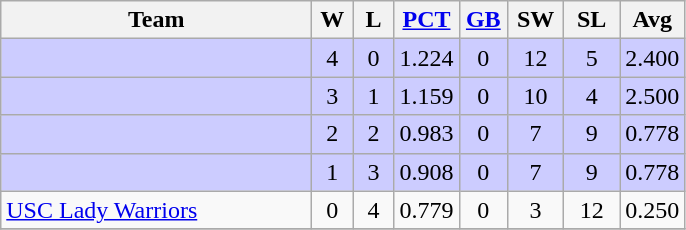<table class=wikitable style="text-align:center;">
<tr>
<th width=200px>Team</th>
<th width=20px>W</th>
<th width=20px>L</th>
<th width=35px><a href='#'>PCT</a></th>
<th width=25px><a href='#'>GB</a></th>
<th width=30px>SW</th>
<th width=30px>SL</th>
<th width=35px>Avg</th>
</tr>
<tr style="background:#CCCCFF;">
<td align=left></td>
<td>4</td>
<td>0</td>
<td>1.224</td>
<td>0</td>
<td>12</td>
<td>5</td>
<td>2.400</td>
</tr>
<tr style="background:#CCCCFF;">
<td align=left></td>
<td>3</td>
<td>1</td>
<td>1.159</td>
<td>0</td>
<td>10</td>
<td>4</td>
<td>2.500</td>
</tr>
<tr style="background:#CCCCFF;">
<td align=left></td>
<td>2</td>
<td>2</td>
<td>0.983</td>
<td>0</td>
<td>7</td>
<td>9</td>
<td>0.778</td>
</tr>
<tr style="background:#CCCCFF;">
<td align=left></td>
<td>1</td>
<td>3</td>
<td>0.908</td>
<td>0</td>
<td>7</td>
<td>9</td>
<td>0.778</td>
</tr>
<tr>
<td align=left> <a href='#'>USC Lady Warriors</a></td>
<td>0</td>
<td>4</td>
<td>0.779</td>
<td>0</td>
<td>3</td>
<td>12</td>
<td>0.250</td>
</tr>
<tr>
</tr>
</table>
